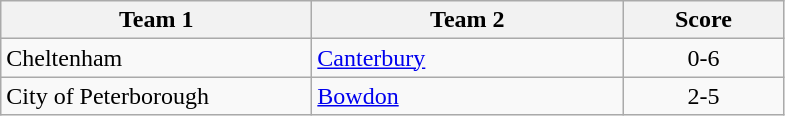<table class="wikitable" style="font-size: 100%">
<tr>
<th width=200>Team 1</th>
<th width=200>Team 2</th>
<th width=100>Score</th>
</tr>
<tr>
<td>Cheltenham</td>
<td><a href='#'>Canterbury</a></td>
<td align=center>0-6</td>
</tr>
<tr>
<td>City of Peterborough</td>
<td><a href='#'>Bowdon</a></td>
<td align=center>2-5</td>
</tr>
</table>
